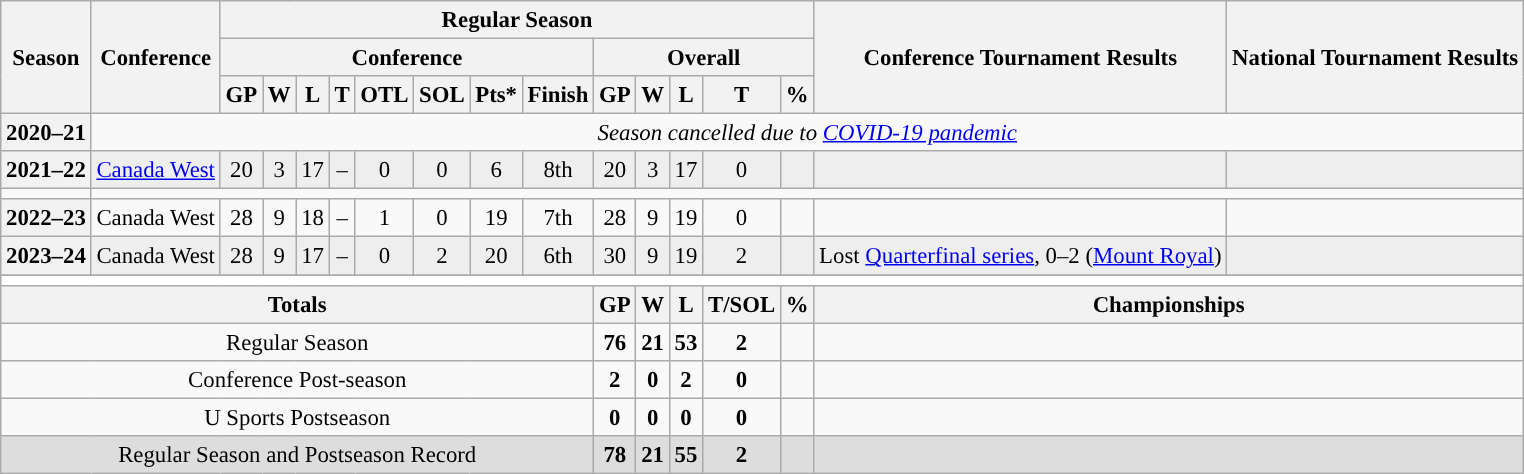<table class="wikitable" style="text-align: center; font-size: 95%">
<tr>
<th rowspan="3">Season</th>
<th rowspan="3">Conference</th>
<th colspan="13">Regular Season</th>
<th rowspan="3">Conference Tournament Results</th>
<th rowspan="3">National Tournament Results</th>
</tr>
<tr>
<th colspan="8">Conference</th>
<th colspan="5">Overall</th>
</tr>
<tr>
<th>GP</th>
<th>W</th>
<th>L</th>
<th>T</th>
<th>OTL</th>
<th>SOL</th>
<th>Pts*</th>
<th>Finish</th>
<th>GP</th>
<th>W</th>
<th>L</th>
<th>T</th>
<th>%</th>
</tr>
<tr>
<th>2020–21</th>
<td colspan=17><em>Season cancelled due to <a href='#'>COVID-19 pandemic</a></em></td>
</tr>
<tr bgcolor=eeeeee>
<th>2021–22</th>
<td><a href='#'>Canada West</a></td>
<td>20</td>
<td>3</td>
<td>17</td>
<td>–</td>
<td>0</td>
<td>0</td>
<td>6</td>
<td>8th</td>
<td>20</td>
<td>3</td>
<td>17</td>
<td>0</td>
<td></td>
<td align="left"></td>
<td align="left"></td>
</tr>
<tr>
<td><strong> </strong></td>
</tr>
<tr>
<th>2022–23</th>
<td>Canada West</td>
<td>28</td>
<td>9</td>
<td>18</td>
<td>–</td>
<td>1</td>
<td>0</td>
<td>19</td>
<td>7th</td>
<td>28</td>
<td>9</td>
<td>19</td>
<td>0</td>
<td></td>
<td align="left"></td>
<td align="left"></td>
</tr>
<tr bgcolor=eeeeee>
<th>2023–24</th>
<td>Canada West</td>
<td>28</td>
<td>9</td>
<td>17</td>
<td>–</td>
<td>0</td>
<td>2</td>
<td>20</td>
<td>6th</td>
<td>30</td>
<td>9</td>
<td>19</td>
<td>2</td>
<td></td>
<td align="left">Lost <a href='#'>Quarterfinal series</a>, 0–2 (<a href='#'>Mount Royal</a>)</td>
<td align="left"></td>
</tr>
<tr>
</tr>
<tr ->
</tr>
<tr>
<td colspan="17" style="background:#fff;"></td>
</tr>
<tr>
<th colspan="10">Totals</th>
<th>GP</th>
<th>W</th>
<th>L</th>
<th>T/SOL</th>
<th>%</th>
<th colspan="2">Championships</th>
</tr>
<tr>
<td colspan="10">Regular Season</td>
<td><strong>76</strong></td>
<td><strong>21</strong></td>
<td><strong>53</strong></td>
<td><strong>2</strong></td>
<td><strong></strong></td>
<td colspan="2" align="left"></td>
</tr>
<tr>
<td colspan="10">Conference Post-season</td>
<td><strong>2</strong></td>
<td><strong>0</strong></td>
<td><strong>2</strong></td>
<td><strong>0</strong></td>
<td><strong></strong></td>
<td colspan="2" align="left"></td>
</tr>
<tr>
<td colspan="10">U Sports Postseason</td>
<td><strong>0</strong></td>
<td><strong>0</strong></td>
<td><strong>0</strong></td>
<td><strong>0</strong></td>
<td><strong></strong></td>
<td colspan="2" align="left"></td>
</tr>
<tr bgcolor=dddddd>
<td colspan="10">Regular Season and Postseason Record</td>
<td><strong>78</strong></td>
<td><strong>21</strong></td>
<td><strong>55</strong></td>
<td><strong>2</strong></td>
<td><strong></strong></td>
<td colspan="2" align="left"></td>
</tr>
</table>
